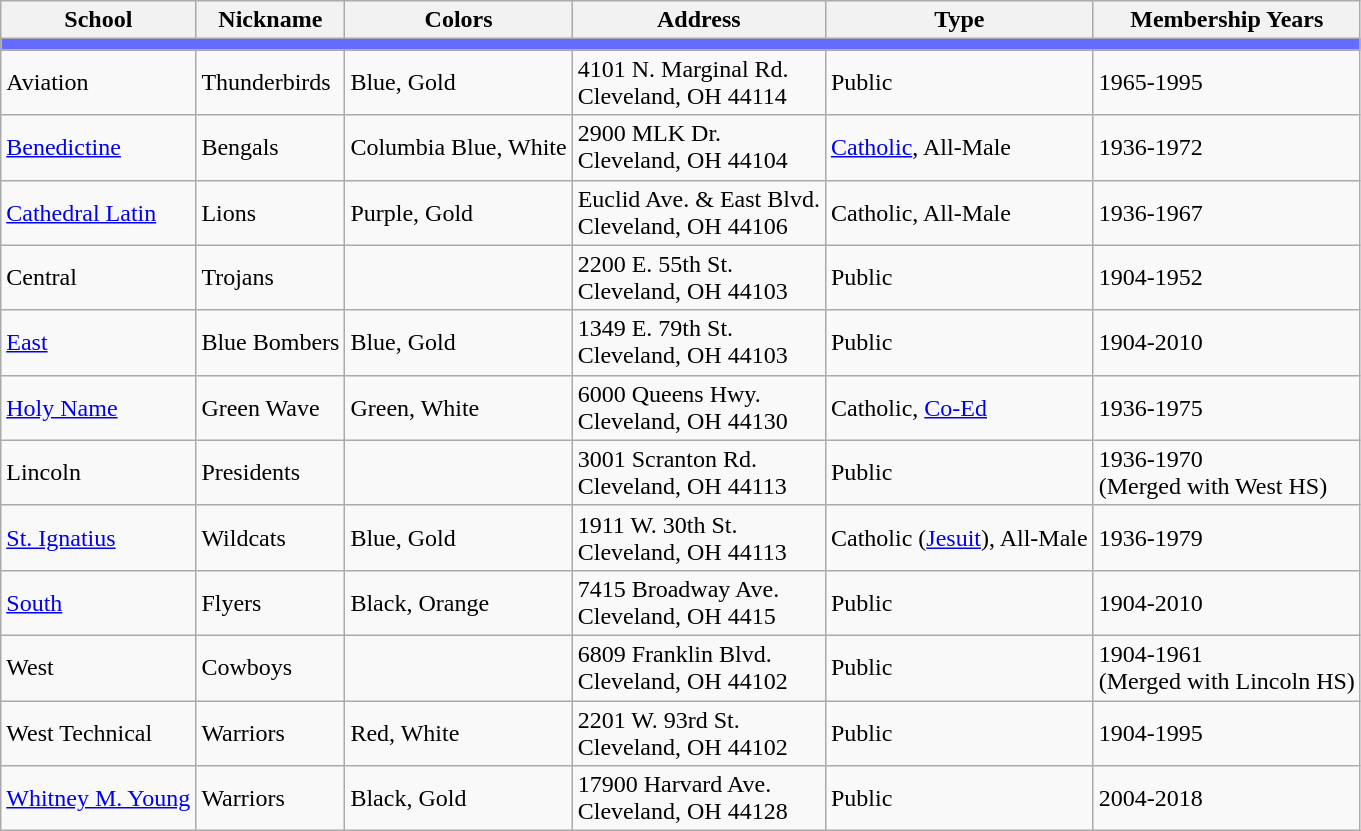<table class="wikitable sortable">
<tr>
<th>School</th>
<th>Nickname</th>
<th>Colors</th>
<th>Address</th>
<th>Type</th>
<th>Membership Years</th>
</tr>
<tr>
<th colspan="7" style="background:#676AFE;"></th>
</tr>
<tr>
<td>Aviation</td>
<td>Thunderbirds</td>
<td>Blue, Gold<br> </td>
<td>4101 N. Marginal Rd.<br>Cleveland, OH 44114</td>
<td>Public</td>
<td>1965-1995</td>
</tr>
<tr>
<td><a href='#'>Benedictine</a></td>
<td>Bengals</td>
<td>Columbia Blue, White<br> </td>
<td>2900 MLK Dr.<br>Cleveland, OH 44104</td>
<td><a href='#'>Catholic</a>, All-Male</td>
<td>1936-1972</td>
</tr>
<tr>
<td><a href='#'>Cathedral Latin</a></td>
<td>Lions</td>
<td>Purple, Gold<br> </td>
<td>Euclid Ave. & East Blvd.<br>Cleveland, OH 44106</td>
<td>Catholic, All-Male</td>
<td>1936-1967</td>
</tr>
<tr>
<td>Central</td>
<td>Trojans</td>
<td></td>
<td>2200 E. 55th St.<br>Cleveland, OH 44103</td>
<td>Public</td>
<td>1904-1952</td>
</tr>
<tr>
<td><a href='#'>East</a></td>
<td>Blue Bombers</td>
<td>Blue, Gold<br> </td>
<td>1349 E. 79th St.<br>Cleveland, OH 44103</td>
<td>Public</td>
<td>1904-2010</td>
</tr>
<tr>
<td><a href='#'>Holy Name</a></td>
<td>Green Wave</td>
<td>Green, White<br> </td>
<td>6000 Queens Hwy.<br>Cleveland, OH 44130</td>
<td>Catholic, <a href='#'>Co-Ed</a></td>
<td>1936-1975</td>
</tr>
<tr>
<td>Lincoln</td>
<td>Presidents</td>
<td></td>
<td>3001 Scranton Rd.<br>Cleveland, OH 44113</td>
<td>Public</td>
<td>1936-1970<br>(Merged with West HS)</td>
</tr>
<tr>
<td><a href='#'>St. Ignatius</a></td>
<td>Wildcats</td>
<td>Blue, Gold<br> </td>
<td>1911 W. 30th St.<br>Cleveland, OH 44113</td>
<td>Catholic (<a href='#'>Jesuit</a>), All-Male</td>
<td>1936-1979</td>
</tr>
<tr>
<td><a href='#'>South</a></td>
<td>Flyers</td>
<td>Black, Orange<br>  </td>
<td>7415 Broadway Ave.<br>Cleveland, OH 4415</td>
<td>Public</td>
<td>1904-2010</td>
</tr>
<tr>
<td>West</td>
<td>Cowboys</td>
<td></td>
<td>6809 Franklin Blvd.<br>Cleveland, OH 44102</td>
<td>Public</td>
<td>1904-1961<br>(Merged with Lincoln HS)</td>
</tr>
<tr>
<td>West Technical</td>
<td>Warriors</td>
<td>Red, White<br> </td>
<td>2201 W. 93rd St.<br>Cleveland, OH 44102</td>
<td>Public</td>
<td>1904-1995</td>
</tr>
<tr>
<td><a href='#'>Whitney M. Young</a></td>
<td>Warriors</td>
<td>Black, Gold<br> </td>
<td>17900 Harvard Ave.<br>Cleveland, OH 44128</td>
<td>Public</td>
<td>2004-2018</td>
</tr>
</table>
